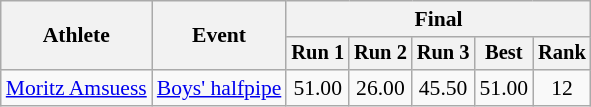<table class="wikitable" style="font-size:90%">
<tr>
<th rowspan=2>Athlete</th>
<th rowspan=2>Event</th>
<th colspan=5>Final</th>
</tr>
<tr style="font-size:95%">
<th>Run 1</th>
<th>Run 2</th>
<th>Run 3</th>
<th>Best</th>
<th>Rank</th>
</tr>
<tr align=center>
<td align=left><a href='#'>Moritz Amsuess</a></td>
<td align=left><a href='#'>Boys' halfpipe</a></td>
<td>51.00</td>
<td>26.00</td>
<td>45.50</td>
<td>51.00</td>
<td>12</td>
</tr>
</table>
